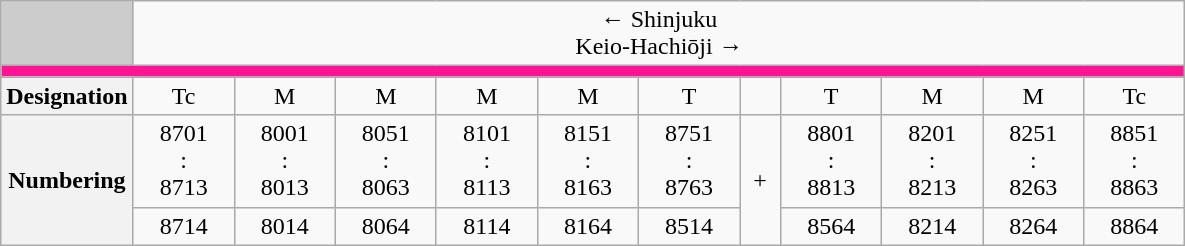<table class="wikitable" style="text-align:center">
<tr>
<td style="background:#ccc"></td>
<td colspan="11"><div>← Shinjuku</div><div>Keio-Hachiōji →</div></td>
</tr>
<tr>
<td colspan="12" style="line-height:6px; background:deeppink"></td>
</tr>
<tr>
<th>Designation</th>
<td width="60">Tc</td>
<td width="60">M</td>
<td width="60">M</td>
<td width="60">M</td>
<td width="60">M</td>
<td width="60">T</td>
<td width="20"> </td>
<td width="60">T</td>
<td width="60">M</td>
<td width="60">M</td>
<td width="60">Tc</td>
</tr>
<tr>
<th rowspan="2">Numbering</th>
<td>8701 <br> : <br> 8713</td>
<td>8001 <br> : <br> 8013</td>
<td>8051 <br> : <br> 8063</td>
<td>8101 <br> : <br> 8113</td>
<td>8151 <br> : <br> 8163</td>
<td>8751 <br> : <br> 8763</td>
<td rowspan="2">+</td>
<td>8801 <br> : <br> 8813</td>
<td>8201 <br> : <br> 8213</td>
<td>8251 <br> : <br> 8263</td>
<td>8851 <br> : <br> 8863</td>
</tr>
<tr>
<td>8714</td>
<td>8014</td>
<td>8064</td>
<td>8114</td>
<td>8164</td>
<td>8514</td>
<td>8564</td>
<td>8214</td>
<td>8264</td>
<td>8864</td>
</tr>
</table>
